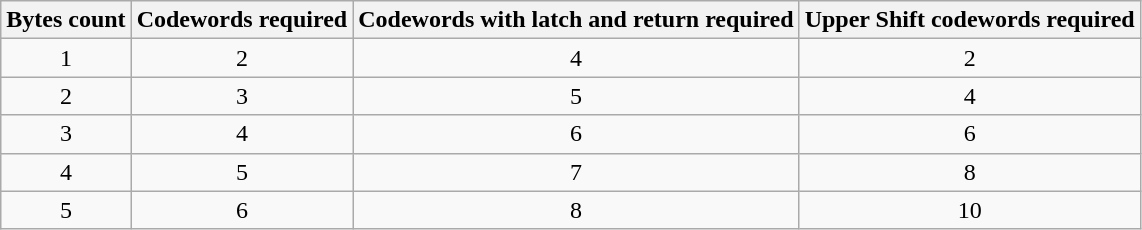<table class="wikitable" border="1" style="text-align:center">
<tr>
<th>Bytes count</th>
<th>Codewords required</th>
<th>Codewords with latch and return required</th>
<th>Upper Shift codewords required</th>
</tr>
<tr>
<td>1</td>
<td>2</td>
<td>4</td>
<td>2</td>
</tr>
<tr>
<td>2</td>
<td>3</td>
<td>5</td>
<td>4</td>
</tr>
<tr>
<td>3</td>
<td>4</td>
<td>6</td>
<td>6</td>
</tr>
<tr>
<td>4</td>
<td>5</td>
<td>7</td>
<td>8</td>
</tr>
<tr>
<td>5</td>
<td>6</td>
<td>8</td>
<td>10</td>
</tr>
</table>
